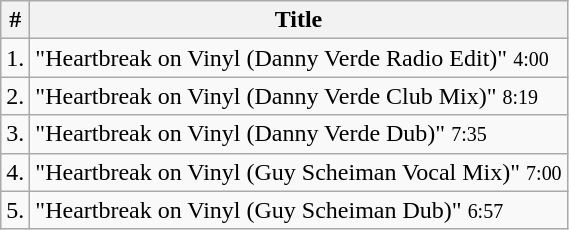<table class="wikitable">
<tr>
<th>#</th>
<th>Title</th>
</tr>
<tr>
<td>1.</td>
<td>"Heartbreak on Vinyl (Danny Verde Radio Edit)" <small>4:00</small></td>
</tr>
<tr>
<td>2.</td>
<td>"Heartbreak on Vinyl (Danny Verde Club Mix)" <small>8:19</small></td>
</tr>
<tr>
<td>3.</td>
<td>"Heartbreak on Vinyl (Danny Verde Dub)" <small>7:35</small></td>
</tr>
<tr>
<td>4.</td>
<td>"Heartbreak on Vinyl (Guy Scheiman Vocal Mix)" <small>7:00</small></td>
</tr>
<tr>
<td>5.</td>
<td>"Heartbreak on Vinyl (Guy Scheiman Dub)" <small>6:57</small></td>
</tr>
</table>
